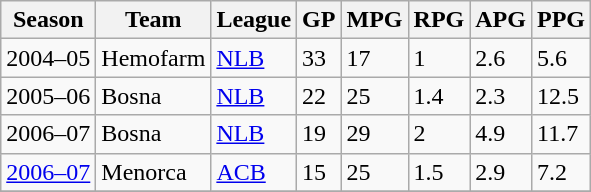<table class="wikitable">
<tr>
<th>Season</th>
<th>Team</th>
<th>League</th>
<th>GP</th>
<th>MPG</th>
<th>RPG</th>
<th>APG</th>
<th>PPG</th>
</tr>
<tr>
<td>2004–05</td>
<td>Hemofarm</td>
<td><a href='#'>NLB</a></td>
<td>33</td>
<td>17</td>
<td>1</td>
<td>2.6</td>
<td>5.6</td>
</tr>
<tr>
<td>2005–06</td>
<td>Bosna</td>
<td><a href='#'>NLB</a></td>
<td>22</td>
<td>25</td>
<td>1.4</td>
<td>2.3</td>
<td>12.5</td>
</tr>
<tr>
<td>2006–07</td>
<td>Bosna</td>
<td><a href='#'>NLB</a></td>
<td>19</td>
<td>29</td>
<td>2</td>
<td>4.9</td>
<td>11.7</td>
</tr>
<tr>
<td><a href='#'>2006–07</a></td>
<td>Menorca</td>
<td><a href='#'>ACB</a></td>
<td>15</td>
<td>25</td>
<td>1.5</td>
<td>2.9</td>
<td>7.2</td>
</tr>
<tr>
</tr>
</table>
